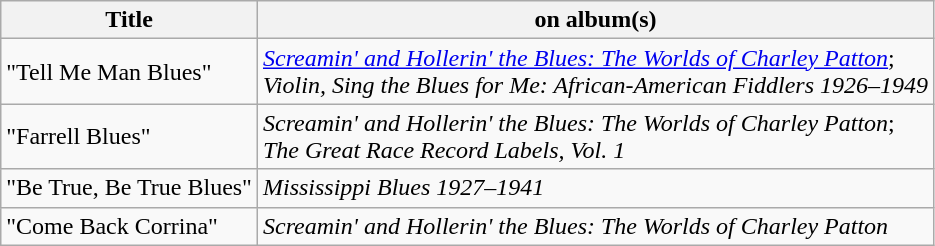<table class="wikitable sortable">
<tr>
<th>Title</th>
<th>on album(s)</th>
</tr>
<tr>
<td>"Tell Me Man Blues"</td>
<td style=><em><a href='#'>Screamin' and Hollerin' the Blues: The Worlds of Charley Patton</a></em>;<br><em>Violin, Sing the Blues for Me: African-American Fiddlers 1926–1949</em></td>
</tr>
<tr>
<td>"Farrell Blues"</td>
<td style=><em>Screamin' and Hollerin' the Blues: The Worlds of Charley Patton</em>;<br><em>The Great Race Record Labels, Vol. 1</em></td>
</tr>
<tr>
<td>"Be True, Be True Blues"</td>
<td style=><em>Mississippi Blues 1927–1941</em></td>
</tr>
<tr>
<td>"Come Back Corrina"</td>
<td style=><em>Screamin' and Hollerin' the Blues: The Worlds of Charley Patton</em></td>
</tr>
</table>
